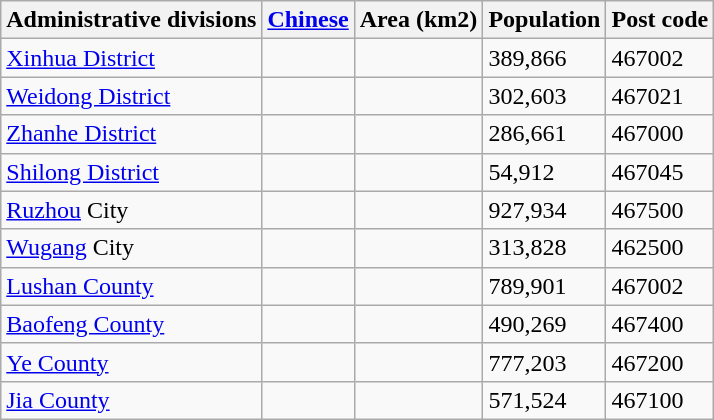<table class="wikitable">
<tr>
<th>Administrative divisions</th>
<th><a href='#'>Chinese</a></th>
<th>Area (km2)</th>
<th>Population</th>
<th>Post code</th>
</tr>
<tr>
<td><a href='#'>Xinhua District</a></td>
<td></td>
<td></td>
<td>389,866</td>
<td>467002</td>
</tr>
<tr>
<td><a href='#'>Weidong District</a></td>
<td></td>
<td></td>
<td>302,603</td>
<td>467021</td>
</tr>
<tr>
<td><a href='#'>Zhanhe District</a></td>
<td></td>
<td></td>
<td>286,661</td>
<td>467000</td>
</tr>
<tr>
<td><a href='#'>Shilong District</a></td>
<td></td>
<td></td>
<td>54,912</td>
<td>467045</td>
</tr>
<tr>
<td><a href='#'>Ruzhou</a> City</td>
<td></td>
<td></td>
<td>927,934</td>
<td>467500</td>
</tr>
<tr>
<td><a href='#'>Wugang</a> City</td>
<td></td>
<td></td>
<td>313,828</td>
<td>462500</td>
</tr>
<tr>
<td><a href='#'>Lushan County</a></td>
<td></td>
<td></td>
<td>789,901</td>
<td>467002</td>
</tr>
<tr>
<td><a href='#'>Baofeng County</a></td>
<td></td>
<td></td>
<td>490,269</td>
<td>467400</td>
</tr>
<tr>
<td><a href='#'>Ye County</a></td>
<td></td>
<td></td>
<td>777,203</td>
<td>467200</td>
</tr>
<tr>
<td><a href='#'>Jia County</a></td>
<td></td>
<td></td>
<td>571,524</td>
<td>467100</td>
</tr>
</table>
